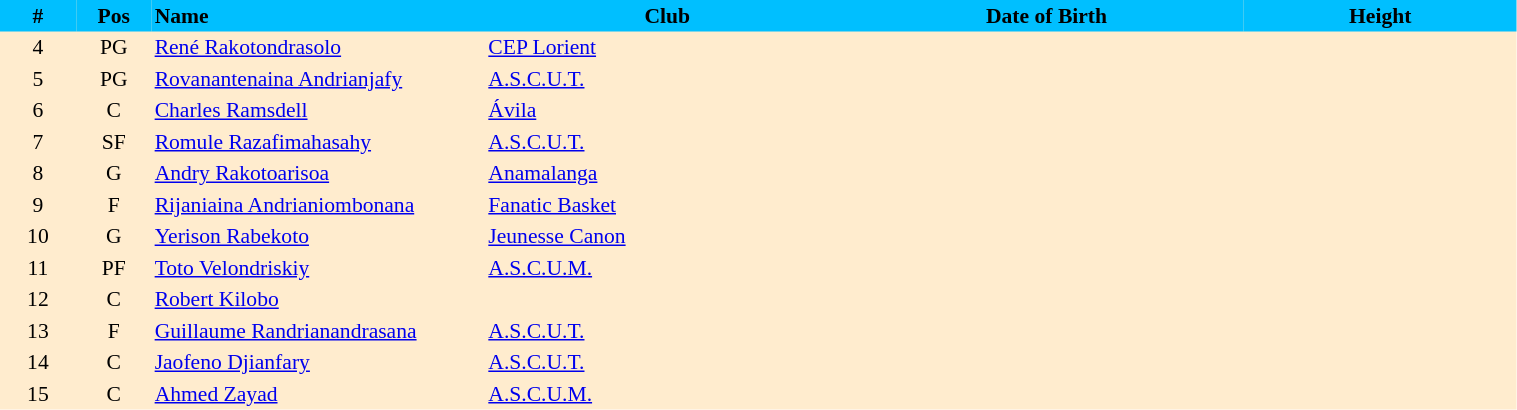<table border=0 cellpadding=2 cellspacing=0  |- bgcolor=#FFECCE style="text-align:center; font-size:90%;" width=80%>
<tr bgcolor=#00BFFF>
<th width=5%>#</th>
<th width=5%>Pos</th>
<th width=22% align=left>Name</th>
<th width=24%>Club</th>
<th width=26%>Date of Birth</th>
<th width=18%>Height</th>
</tr>
<tr>
<td>4</td>
<td>PG</td>
<td align=left><a href='#'>René Rakotondrasolo</a></td>
<td align=left> <a href='#'>CEP Lorient</a></td>
<td align=left></td>
<td></td>
</tr>
<tr>
<td>5</td>
<td>PG</td>
<td align=left><a href='#'>Rovanantenaina Andrianjafy</a></td>
<td align=left> <a href='#'>A.S.C.U.T.</a></td>
<td align=left></td>
<td></td>
</tr>
<tr>
<td>6</td>
<td>C</td>
<td align=left><a href='#'>Charles Ramsdell</a></td>
<td align=left> <a href='#'>Ávila</a></td>
<td align=left></td>
<td></td>
</tr>
<tr>
<td>7</td>
<td>SF</td>
<td align=left><a href='#'>Romule Razafimahasahy</a></td>
<td align=left> <a href='#'>A.S.C.U.T.</a></td>
<td align=left></td>
<td></td>
</tr>
<tr>
<td>8</td>
<td>G</td>
<td align=left><a href='#'>Andry Rakotoarisoa</a></td>
<td align=left> <a href='#'>Anamalanga</a></td>
<td align=left></td>
<td></td>
</tr>
<tr>
<td>9</td>
<td>F</td>
<td align=left><a href='#'>Rijaniaina Andrianiombonana</a></td>
<td align=left> <a href='#'>Fanatic Basket</a></td>
<td align=left></td>
<td></td>
</tr>
<tr>
<td>10</td>
<td>G</td>
<td align=left><a href='#'>Yerison Rabekoto</a></td>
<td align=left> <a href='#'>Jeunesse Canon</a></td>
<td align=left></td>
<td></td>
</tr>
<tr>
<td>11</td>
<td>PF</td>
<td align=left><a href='#'>Toto Velondriskiy</a></td>
<td align=left> <a href='#'>A.S.C.U.M.</a></td>
<td align=left></td>
<td></td>
</tr>
<tr>
<td>12</td>
<td>C</td>
<td align=left><a href='#'>Robert Kilobo</a></td>
<td align=left></td>
<td align=left></td>
<td></td>
</tr>
<tr>
<td>13</td>
<td>F</td>
<td align=left><a href='#'>Guillaume Randrianandrasana</a></td>
<td align=left> <a href='#'>A.S.C.U.T.</a></td>
<td align=left></td>
<td></td>
</tr>
<tr>
<td>14</td>
<td>C</td>
<td align=left><a href='#'>Jaofeno Djianfary</a></td>
<td align=left> <a href='#'>A.S.C.U.T.</a></td>
<td align=left></td>
<td></td>
</tr>
<tr>
<td>15</td>
<td>C</td>
<td align=left><a href='#'>Ahmed Zayad</a></td>
<td align=left> <a href='#'>A.S.C.U.M.</a></td>
<td align=left></td>
<td></td>
</tr>
</table>
